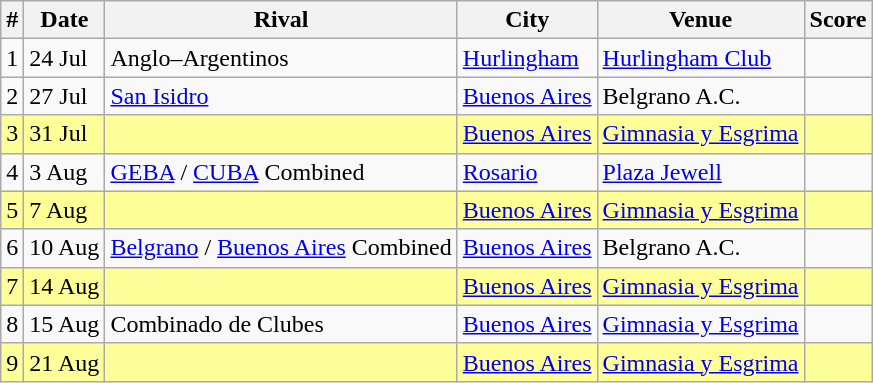<table class="wikitable sortable">
<tr>
<th>#</th>
<th width= px>Date</th>
<th width= px>Rival</th>
<th width= px>City</th>
<th width= px>Venue</th>
<th width= x>Score</th>
</tr>
<tr>
<td>1</td>
<td>24 Jul</td>
<td>Anglo–Argentinos </td>
<td><a href='#'>Hurlingham</a></td>
<td><a href='#'>Hurlingham Club</a></td>
<td></td>
</tr>
<tr>
<td>2</td>
<td>27 Jul</td>
<td><a href='#'>San Isidro</a></td>
<td><a href='#'>Buenos Aires</a></td>
<td>Belgrano A.C.</td>
<td></td>
</tr>
<tr bgcolor=#ffff99>
<td>3</td>
<td>31 Jul</td>
<td></td>
<td><a href='#'>Buenos Aires</a></td>
<td><a href='#'>Gimnasia y Esgrima</a></td>
<td></td>
</tr>
<tr>
<td>4</td>
<td>3 Aug</td>
<td><a href='#'>GEBA</a> / <a href='#'>CUBA</a> Combined</td>
<td><a href='#'>Rosario</a></td>
<td><a href='#'>Plaza Jewell</a></td>
<td></td>
</tr>
<tr bgcolor=#ffff99>
<td>5</td>
<td>7 Aug</td>
<td></td>
<td><a href='#'>Buenos Aires</a></td>
<td><a href='#'>Gimnasia y Esgrima</a></td>
<td></td>
</tr>
<tr>
<td>6</td>
<td>10 Aug</td>
<td><a href='#'>Belgrano</a> / <a href='#'>Buenos Aires</a> Combined</td>
<td><a href='#'>Buenos Aires</a></td>
<td>Belgrano A.C.</td>
<td></td>
</tr>
<tr bgcolor=#ffff99>
<td>7</td>
<td>14 Aug</td>
<td></td>
<td><a href='#'>Buenos Aires</a></td>
<td><a href='#'>Gimnasia y Esgrima</a></td>
<td></td>
</tr>
<tr>
<td>8</td>
<td>15 Aug</td>
<td>Combinado de Clubes </td>
<td><a href='#'>Buenos Aires</a></td>
<td><a href='#'>Gimnasia y Esgrima</a></td>
<td></td>
</tr>
<tr bgcolor=#ffff99>
<td>9</td>
<td>21 Aug</td>
<td></td>
<td><a href='#'>Buenos Aires</a></td>
<td><a href='#'>Gimnasia y Esgrima</a></td>
<td></td>
</tr>
</table>
